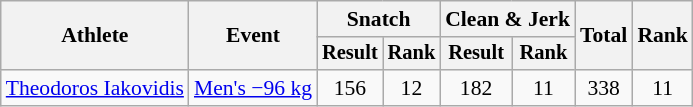<table class="wikitable" style="font-size:90%">
<tr>
<th rowspan="2">Athlete</th>
<th rowspan="2">Event</th>
<th colspan="2">Snatch</th>
<th colspan="2">Clean & Jerk</th>
<th rowspan="2">Total</th>
<th rowspan="2">Rank</th>
</tr>
<tr style="font-size:95%">
<th>Result</th>
<th>Rank</th>
<th>Result</th>
<th>Rank</th>
</tr>
<tr align=center>
<td align=left><a href='#'>Theodoros Iakovidis</a></td>
<td align=left><a href='#'>Men's −96 kg</a></td>
<td>156</td>
<td>12</td>
<td>182</td>
<td>11</td>
<td>338</td>
<td>11</td>
</tr>
</table>
